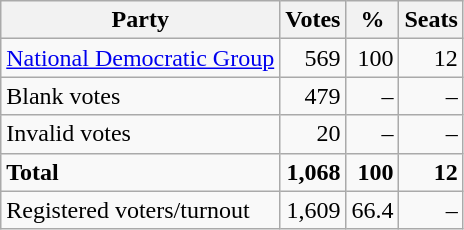<table class=wikitable style=text-align:right>
<tr>
<th>Party</th>
<th>Votes</th>
<th>%</th>
<th>Seats</th>
</tr>
<tr>
<td align=left><a href='#'>National Democratic Group</a></td>
<td>569</td>
<td>100</td>
<td>12</td>
</tr>
<tr>
<td align=left>Blank votes</td>
<td>479</td>
<td>–</td>
<td>–</td>
</tr>
<tr>
<td align=left>Invalid votes</td>
<td>20</td>
<td>–</td>
<td>–</td>
</tr>
<tr style="font-weight:bold">
<td align=left>Total</td>
<td>1,068</td>
<td>100</td>
<td>12</td>
</tr>
<tr>
<td align=left>Registered voters/turnout</td>
<td>1,609</td>
<td>66.4</td>
<td>–</td>
</tr>
</table>
